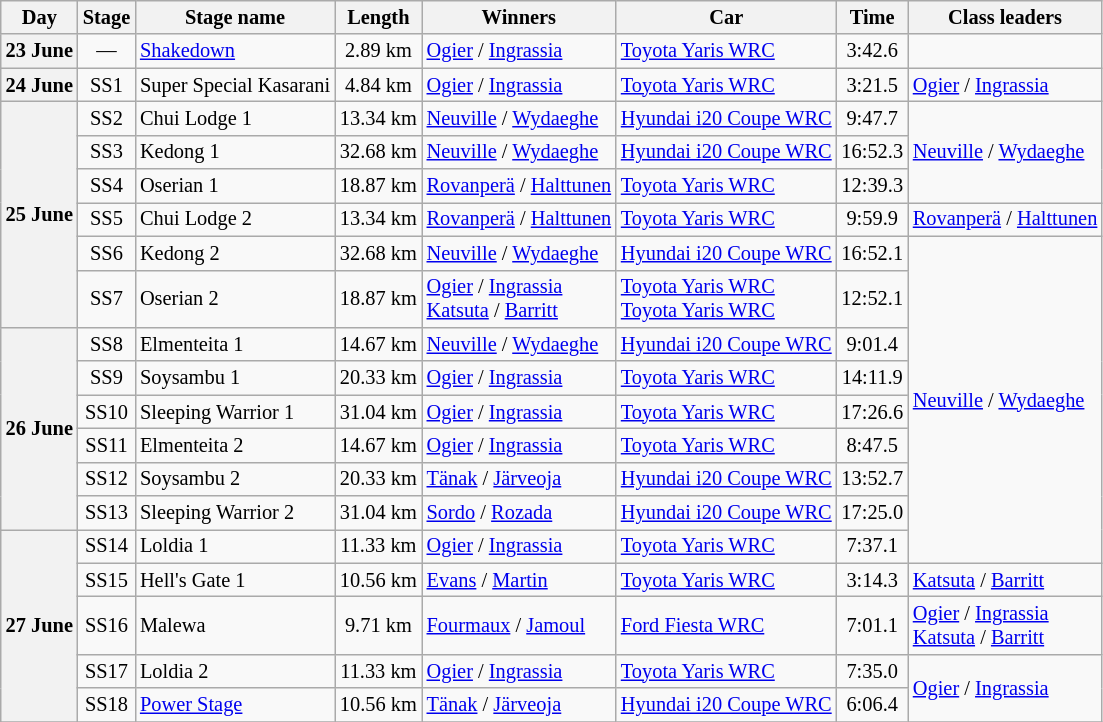<table class="wikitable" style="font-size: 85%;">
<tr>
<th>Day</th>
<th>Stage</th>
<th>Stage name</th>
<th>Length</th>
<th>Winners</th>
<th>Car</th>
<th>Time</th>
<th>Class leaders</th>
</tr>
<tr>
<th>23 June</th>
<td align="center">—</td>
<td><a href='#'>Shakedown</a></td>
<td align="center">2.89 km</td>
<td><a href='#'>Ogier</a> / <a href='#'>Ingrassia</a></td>
<td><a href='#'>Toyota Yaris WRC</a></td>
<td align="center">3:42.6</td>
<td></td>
</tr>
<tr>
<th>24 June</th>
<td align="center">SS1</td>
<td>Super Special Kasarani</td>
<td align="center">4.84 km</td>
<td><a href='#'>Ogier</a> / <a href='#'>Ingrassia</a></td>
<td><a href='#'>Toyota Yaris WRC</a></td>
<td align="center">3:21.5</td>
<td><a href='#'>Ogier</a> / <a href='#'>Ingrassia</a></td>
</tr>
<tr>
<th rowspan="6">25 June</th>
<td align="center">SS2</td>
<td>Chui Lodge 1</td>
<td align="center">13.34 km</td>
<td><a href='#'>Neuville</a> / <a href='#'>Wydaeghe</a></td>
<td><a href='#'>Hyundai i20 Coupe WRC</a></td>
<td align="center">9:47.7</td>
<td rowspan="3"><a href='#'>Neuville</a> / <a href='#'>Wydaeghe</a></td>
</tr>
<tr>
<td align="center">SS3</td>
<td>Kedong 1</td>
<td align="center">32.68 km</td>
<td><a href='#'>Neuville</a> / <a href='#'>Wydaeghe</a></td>
<td><a href='#'>Hyundai i20 Coupe WRC</a></td>
<td align="center">16:52.3</td>
</tr>
<tr>
<td align="center">SS4</td>
<td>Oserian 1</td>
<td align="center">18.87 km</td>
<td><a href='#'>Rovanperä</a> / <a href='#'>Halttunen</a></td>
<td><a href='#'>Toyota Yaris WRC</a></td>
<td align="center">12:39.3</td>
</tr>
<tr>
<td align="center">SS5</td>
<td>Chui Lodge 2</td>
<td align="center">13.34 km</td>
<td><a href='#'>Rovanperä</a> / <a href='#'>Halttunen</a></td>
<td><a href='#'>Toyota Yaris WRC</a></td>
<td align="center">9:59.9</td>
<td><a href='#'>Rovanperä</a> / <a href='#'>Halttunen</a></td>
</tr>
<tr>
<td align="center">SS6</td>
<td>Kedong 2</td>
<td align="center">32.68 km</td>
<td><a href='#'>Neuville</a> / <a href='#'>Wydaeghe</a></td>
<td><a href='#'>Hyundai i20 Coupe WRC</a></td>
<td align="center">16:52.1</td>
<td rowspan="9"><a href='#'>Neuville</a> / <a href='#'>Wydaeghe</a></td>
</tr>
<tr>
<td align="center">SS7</td>
<td>Oserian 2</td>
<td align="center">18.87 km</td>
<td><a href='#'>Ogier</a> / <a href='#'>Ingrassia</a><br><a href='#'>Katsuta</a> / <a href='#'>Barritt</a></td>
<td><a href='#'>Toyota Yaris WRC</a><br><a href='#'>Toyota Yaris WRC</a></td>
<td align="center">12:52.1</td>
</tr>
<tr>
<th rowspan="6">26 June</th>
<td align="center">SS8</td>
<td>Elmenteita 1</td>
<td align="center">14.67 km</td>
<td><a href='#'>Neuville</a> / <a href='#'>Wydaeghe</a></td>
<td><a href='#'>Hyundai i20 Coupe WRC</a></td>
<td align="center">9:01.4</td>
</tr>
<tr>
<td align="center">SS9</td>
<td>Soysambu 1</td>
<td align="center">20.33 km</td>
<td><a href='#'>Ogier</a> / <a href='#'>Ingrassia</a></td>
<td><a href='#'>Toyota Yaris WRC</a></td>
<td align="center">14:11.9</td>
</tr>
<tr>
<td align="center">SS10</td>
<td>Sleeping Warrior 1</td>
<td align="center">31.04 km</td>
<td><a href='#'>Ogier</a> / <a href='#'>Ingrassia</a></td>
<td><a href='#'>Toyota Yaris WRC</a></td>
<td align="center">17:26.6</td>
</tr>
<tr>
<td align="center">SS11</td>
<td>Elmenteita 2</td>
<td align="center">14.67 km</td>
<td><a href='#'>Ogier</a> / <a href='#'>Ingrassia</a></td>
<td><a href='#'>Toyota Yaris WRC</a></td>
<td align="center">8:47.5</td>
</tr>
<tr>
<td align="center">SS12</td>
<td>Soysambu 2</td>
<td align="center">20.33 km</td>
<td><a href='#'>Tänak</a> / <a href='#'>Järveoja</a></td>
<td><a href='#'>Hyundai i20 Coupe WRC</a></td>
<td align="center">13:52.7</td>
</tr>
<tr>
<td align="center">SS13</td>
<td>Sleeping Warrior 2</td>
<td align="center">31.04 km</td>
<td><a href='#'>Sordo</a> / <a href='#'>Rozada</a></td>
<td><a href='#'>Hyundai i20 Coupe WRC</a></td>
<td align="center">17:25.0</td>
</tr>
<tr>
<th rowspan="5">27 June</th>
<td align="center">SS14</td>
<td>Loldia 1</td>
<td align="center">11.33 km</td>
<td><a href='#'>Ogier</a> / <a href='#'>Ingrassia</a></td>
<td><a href='#'>Toyota Yaris WRC</a></td>
<td align="center">7:37.1</td>
</tr>
<tr>
<td align="center">SS15</td>
<td>Hell's Gate 1</td>
<td align="center">10.56 km</td>
<td><a href='#'>Evans</a> / <a href='#'>Martin</a></td>
<td><a href='#'>Toyota Yaris WRC</a></td>
<td align="center">3:14.3</td>
<td><a href='#'>Katsuta</a> / <a href='#'>Barritt</a></td>
</tr>
<tr>
<td align="center">SS16</td>
<td>Malewa</td>
<td align="center">9.71 km</td>
<td><a href='#'>Fourmaux</a> / <a href='#'>Jamoul</a></td>
<td><a href='#'>Ford Fiesta WRC</a></td>
<td align="center">7:01.1</td>
<td><a href='#'>Ogier</a> / <a href='#'>Ingrassia</a><br><a href='#'>Katsuta</a> / <a href='#'>Barritt</a></td>
</tr>
<tr>
<td align="center">SS17</td>
<td>Loldia 2</td>
<td align="center">11.33 km</td>
<td><a href='#'>Ogier</a> / <a href='#'>Ingrassia</a></td>
<td><a href='#'>Toyota Yaris WRC</a></td>
<td align="center">7:35.0</td>
<td rowspan="2"><a href='#'>Ogier</a> / <a href='#'>Ingrassia</a></td>
</tr>
<tr>
<td align="center">SS18</td>
<td><a href='#'>Power Stage</a></td>
<td align="center">10.56 km</td>
<td><a href='#'>Tänak</a> / <a href='#'>Järveoja</a></td>
<td><a href='#'>Hyundai i20 Coupe WRC</a></td>
<td align="center">6:06.4</td>
</tr>
<tr>
</tr>
</table>
